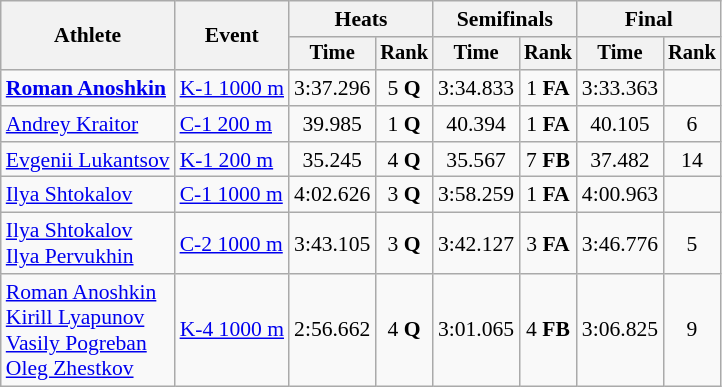<table class=wikitable style="font-size:90%">
<tr>
<th rowspan="2">Athlete</th>
<th rowspan="2">Event</th>
<th colspan=2>Heats</th>
<th colspan=2>Semifinals</th>
<th colspan=2>Final</th>
</tr>
<tr style="font-size:95%">
<th>Time</th>
<th>Rank</th>
<th>Time</th>
<th>Rank</th>
<th>Time</th>
<th>Rank</th>
</tr>
<tr align=center>
<td align=left><strong><a href='#'>Roman Anoshkin</a></strong></td>
<td align=left><a href='#'>K-1 1000 m</a></td>
<td>3:37.296</td>
<td>5 <strong>Q</strong></td>
<td>3:34.833</td>
<td>1 <strong>FA</strong></td>
<td>3:33.363</td>
<td></td>
</tr>
<tr align=center>
<td align=left><a href='#'>Andrey Kraitor</a></td>
<td align=left><a href='#'>С-1 200 m</a></td>
<td>39.985</td>
<td>1 <strong>Q</strong></td>
<td>40.394</td>
<td>1 <strong>FA</strong></td>
<td>40.105</td>
<td>6</td>
</tr>
<tr align=center>
<td align=left><a href='#'>Evgenii Lukantsov</a></td>
<td align=left><a href='#'>K-1 200 m</a></td>
<td>35.245</td>
<td>4 <strong>Q</strong></td>
<td>35.567</td>
<td>7 <strong>FB</strong></td>
<td>37.482</td>
<td>14</td>
</tr>
<tr align=center>
<td align=left><a href='#'>Ilya Shtokalov</a></td>
<td align=left><a href='#'>C-1 1000 m</a></td>
<td>4:02.626</td>
<td>3 <strong>Q</strong></td>
<td>3:58.259</td>
<td>1 <strong>FA</strong></td>
<td>4:00.963</td>
<td></td>
</tr>
<tr align=center>
<td align=left><a href='#'>Ilya Shtokalov</a><br><a href='#'>Ilya Pervukhin</a></td>
<td align=left><a href='#'>C-2 1000 m</a></td>
<td>3:43.105</td>
<td>3 <strong>Q</strong></td>
<td>3:42.127</td>
<td>3 <strong>FA</strong></td>
<td>3:46.776</td>
<td>5</td>
</tr>
<tr align=center>
<td align=left><a href='#'>Roman Anoshkin</a><br><a href='#'>Kirill Lyapunov</a><br><a href='#'>Vasily Pogreban</a><br><a href='#'>Oleg Zhestkov</a></td>
<td align=left><a href='#'>K-4 1000 m</a></td>
<td>2:56.662</td>
<td>4 <strong>Q</strong></td>
<td>3:01.065</td>
<td>4 <strong>FB</strong></td>
<td>3:06.825</td>
<td>9</td>
</tr>
</table>
